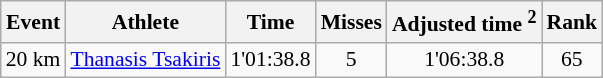<table class="wikitable" style="font-size:90%">
<tr>
<th>Event</th>
<th>Athlete</th>
<th>Time</th>
<th>Misses</th>
<th>Adjusted time <sup>2</sup></th>
<th>Rank</th>
</tr>
<tr>
<td>20 km</td>
<td><a href='#'>Thanasis Tsakiris</a></td>
<td align="center">1'01:38.8</td>
<td align="center">5</td>
<td align="center">1'06:38.8</td>
<td align="center">65</td>
</tr>
</table>
